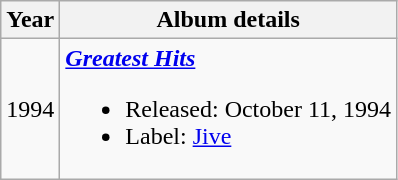<table class="wikitable plainrowheaders" style="text-align:center;">
<tr>
<th>Year</th>
<th>Album details</th>
</tr>
<tr>
<td>1994</td>
<td style="text-align:left;"><strong><em><a href='#'>Greatest Hits</a> </em></strong><br><ul><li>Released: October 11, 1994</li><li>Label: <a href='#'>Jive</a></li></ul></td>
</tr>
</table>
